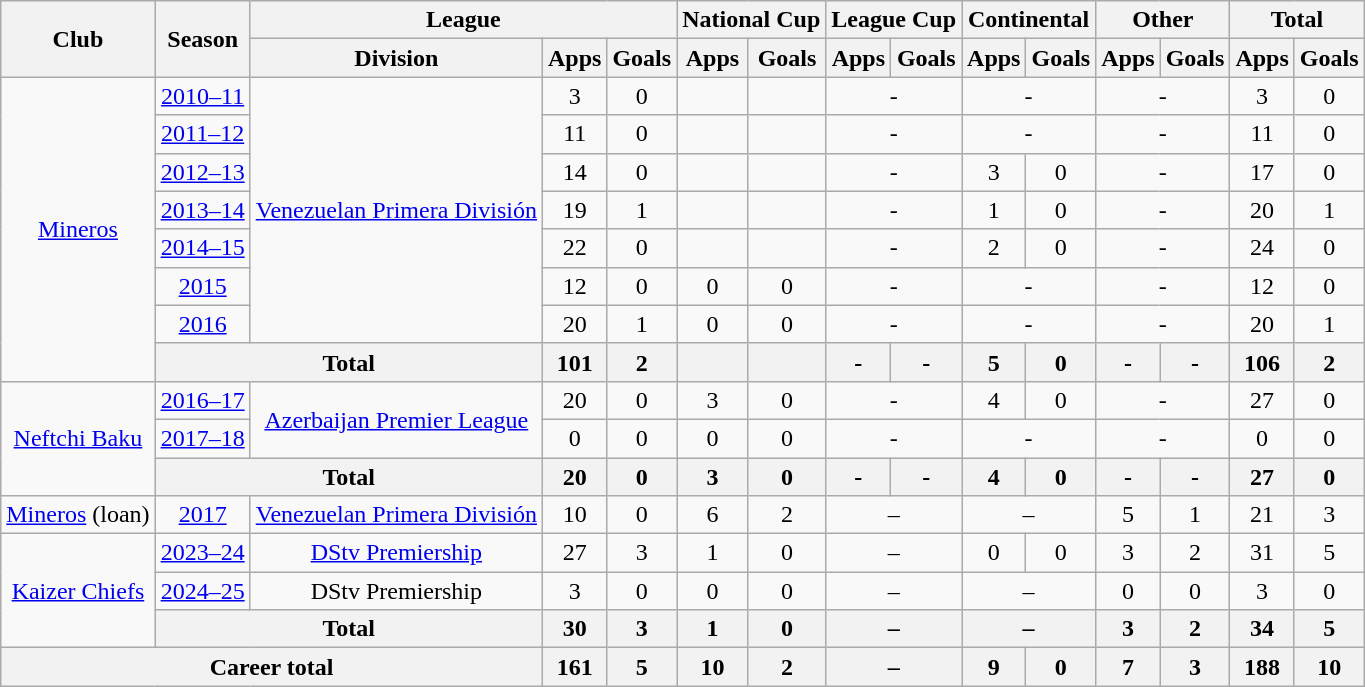<table class="wikitable" style="text-align: center;">
<tr>
<th rowspan="2">Club</th>
<th rowspan="2">Season</th>
<th colspan="3">League</th>
<th colspan="2">National Cup</th>
<th colspan="2">League Cup</th>
<th colspan="2">Continental</th>
<th colspan="2">Other</th>
<th colspan="2">Total</th>
</tr>
<tr>
<th>Division</th>
<th>Apps</th>
<th>Goals</th>
<th>Apps</th>
<th>Goals</th>
<th>Apps</th>
<th>Goals</th>
<th>Apps</th>
<th>Goals</th>
<th>Apps</th>
<th>Goals</th>
<th>Apps</th>
<th>Goals</th>
</tr>
<tr>
<td rowspan="8" valign="center"><a href='#'>Mineros</a></td>
<td><a href='#'>2010–11</a></td>
<td rowspan="7" valign="center"><a href='#'>Venezuelan Primera División</a></td>
<td>3</td>
<td>0</td>
<td></td>
<td></td>
<td colspan="2">-</td>
<td colspan="2">-</td>
<td colspan="2">-</td>
<td>3</td>
<td>0</td>
</tr>
<tr>
<td><a href='#'>2011–12</a></td>
<td>11</td>
<td>0</td>
<td></td>
<td></td>
<td colspan="2">-</td>
<td colspan="2">-</td>
<td colspan="2">-</td>
<td>11</td>
<td>0</td>
</tr>
<tr>
<td><a href='#'>2012–13</a></td>
<td>14</td>
<td>0</td>
<td></td>
<td></td>
<td colspan="2">-</td>
<td>3</td>
<td>0</td>
<td colspan="2">-</td>
<td>17</td>
<td>0</td>
</tr>
<tr>
<td><a href='#'>2013–14</a></td>
<td>19</td>
<td>1</td>
<td></td>
<td></td>
<td colspan="2">-</td>
<td>1</td>
<td>0</td>
<td colspan="2">-</td>
<td>20</td>
<td>1</td>
</tr>
<tr>
<td><a href='#'>2014–15</a></td>
<td>22</td>
<td>0</td>
<td></td>
<td></td>
<td colspan="2">-</td>
<td>2</td>
<td>0</td>
<td colspan="2">-</td>
<td>24</td>
<td>0</td>
</tr>
<tr>
<td><a href='#'>2015</a></td>
<td>12</td>
<td>0</td>
<td>0</td>
<td>0</td>
<td colspan="2">-</td>
<td colspan="2">-</td>
<td colspan="2">-</td>
<td>12</td>
<td>0</td>
</tr>
<tr>
<td><a href='#'>2016</a></td>
<td>20</td>
<td>1</td>
<td>0</td>
<td>0</td>
<td colspan="2">-</td>
<td colspan="2">-</td>
<td colspan="2">-</td>
<td>20</td>
<td>1</td>
</tr>
<tr>
<th colspan="2">Total</th>
<th>101</th>
<th>2</th>
<th></th>
<th></th>
<th>-</th>
<th>-</th>
<th>5</th>
<th>0</th>
<th>-</th>
<th>-</th>
<th>106</th>
<th>2</th>
</tr>
<tr>
<td rowspan="3" valign="center"><a href='#'>Neftchi Baku</a></td>
<td><a href='#'>2016–17</a></td>
<td rowspan="2" valign="center"><a href='#'>Azerbaijan Premier League</a></td>
<td>20</td>
<td>0</td>
<td>3</td>
<td>0</td>
<td colspan="2">-</td>
<td>4</td>
<td>0</td>
<td colspan="2">-</td>
<td>27</td>
<td>0</td>
</tr>
<tr>
<td><a href='#'>2017–18</a></td>
<td>0</td>
<td>0</td>
<td>0</td>
<td>0</td>
<td colspan="2">-</td>
<td colspan="2">-</td>
<td colspan="2">-</td>
<td>0</td>
<td>0</td>
</tr>
<tr>
<th colspan="2">Total</th>
<th>20</th>
<th>0</th>
<th>3</th>
<th>0</th>
<th>-</th>
<th>-</th>
<th>4</th>
<th>0</th>
<th>-</th>
<th>-</th>
<th>27</th>
<th>0</th>
</tr>
<tr>
<td valign="center"><a href='#'>Mineros</a> (loan)</td>
<td><a href='#'>2017</a></td>
<td><a href='#'>Venezuelan Primera División</a></td>
<td>10</td>
<td>0</td>
<td>6</td>
<td>2</td>
<td colspan="2">–</td>
<td colspan="2">–</td>
<td>5</td>
<td>1</td>
<td>21</td>
<td>3</td>
</tr>
<tr>
<td rowspan="3"><a href='#'>Kaizer Chiefs</a></td>
<td><a href='#'>2023–24</a></td>
<td><a href='#'>DStv Premiership</a></td>
<td>27</td>
<td>3</td>
<td>1</td>
<td>0</td>
<td colspan="2">–</td>
<td>0</td>
<td>0</td>
<td>3</td>
<td>2</td>
<td>31</td>
<td>5</td>
</tr>
<tr>
<td><a href='#'>2024–25</a></td>
<td>DStv Premiership</td>
<td>3</td>
<td>0</td>
<td>0</td>
<td>0</td>
<td colspan="2">–</td>
<td colspan="2">–</td>
<td>0</td>
<td>0</td>
<td>3</td>
<td>0</td>
</tr>
<tr>
<th colspan="2">Total</th>
<th>30</th>
<th>3</th>
<th>1</th>
<th>0</th>
<th colspan="2">–</th>
<th colspan="2">–</th>
<th>3</th>
<th>2</th>
<th>34</th>
<th>5</th>
</tr>
<tr>
<th colspan="3">Career total</th>
<th>161</th>
<th>5</th>
<th>10</th>
<th>2</th>
<th colspan="2">–</th>
<th>9</th>
<th>0</th>
<th>7</th>
<th>3</th>
<th>188</th>
<th>10</th>
</tr>
</table>
